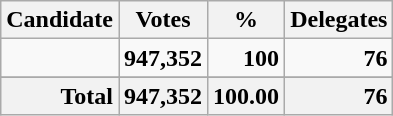<table class="wikitable sortable" style="text-align:right;">
<tr>
<th>Candidate</th>
<th>Votes</th>
<th>%</th>
<th>Delegates</th>
</tr>
<tr>
<td><strong></strong></td>
<td><strong>947,352</strong></td>
<td><strong>100</strong></td>
<td><strong>76</strong></td>
</tr>
<tr>
</tr>
<tr style="background-color:#F6F6F6">
<th style="text-align:right;">Total</th>
<th style="text-align:right;">947,352</th>
<th style="text-align:right;">100.00</th>
<th style="text-align:right;">76</th>
</tr>
</table>
